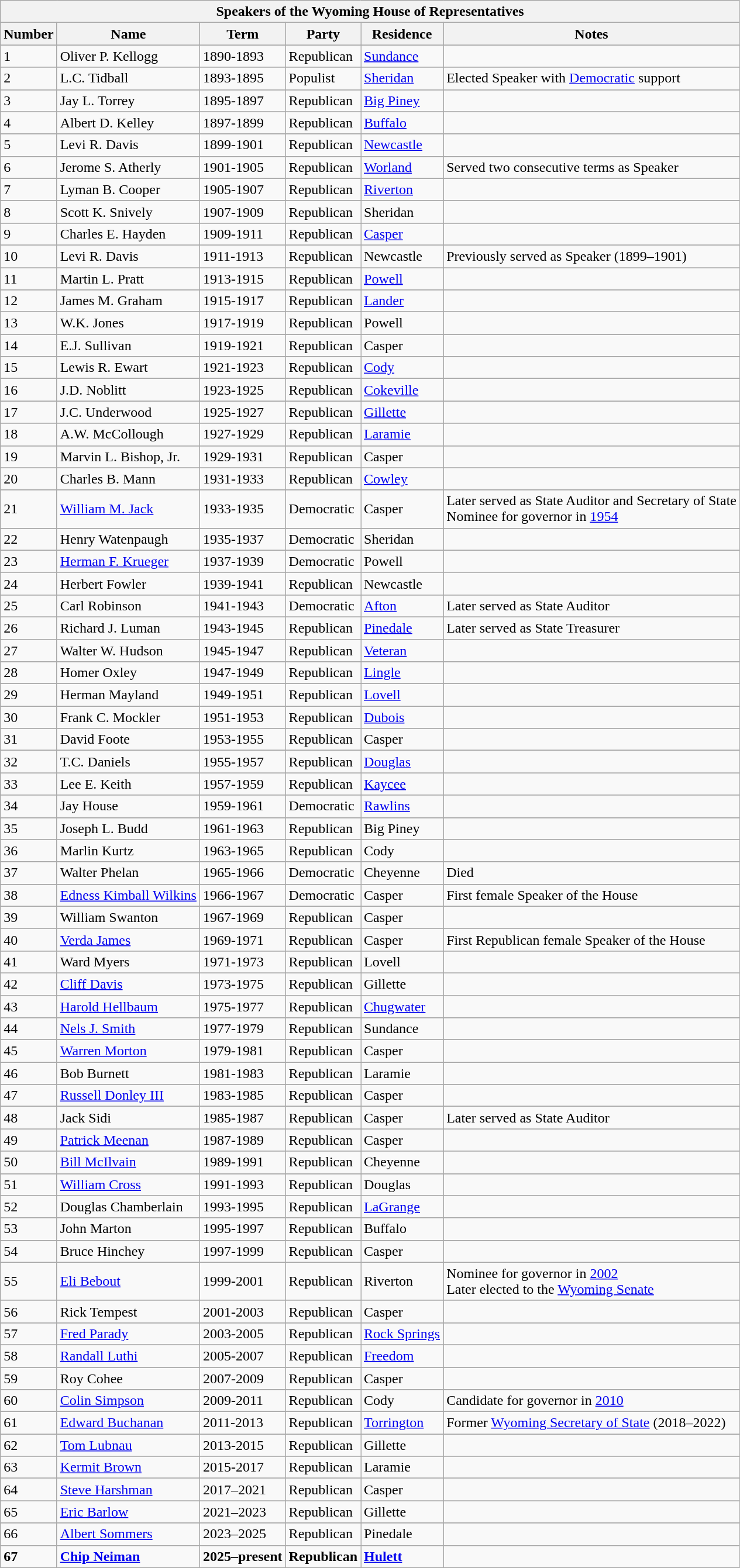<table class="wikitable">
<tr>
<th colspan=6>Speakers of the Wyoming House of Representatives</th>
</tr>
<tr>
<th>Number</th>
<th>Name</th>
<th>Term</th>
<th>Party</th>
<th>Residence</th>
<th>Notes</th>
</tr>
<tr>
</tr>
<tr>
<td>1</td>
<td>Oliver P. Kellogg</td>
<td>1890-1893</td>
<td>Republican</td>
<td><a href='#'>Sundance</a></td>
<td></td>
</tr>
<tr>
</tr>
<tr>
<td>2</td>
<td>L.C. Tidball</td>
<td>1893-1895</td>
<td>Populist</td>
<td><a href='#'>Sheridan</a></td>
<td>Elected Speaker with <a href='#'>Democratic</a> support</td>
</tr>
<tr>
</tr>
<tr>
<td>3</td>
<td>Jay L. Torrey</td>
<td>1895-1897</td>
<td>Republican</td>
<td><a href='#'>Big Piney</a></td>
<td></td>
</tr>
<tr>
</tr>
<tr>
<td>4</td>
<td>Albert D. Kelley</td>
<td>1897-1899</td>
<td>Republican</td>
<td><a href='#'>Buffalo</a></td>
<td></td>
</tr>
<tr>
</tr>
<tr>
<td>5</td>
<td>Levi R. Davis</td>
<td>1899-1901</td>
<td>Republican</td>
<td><a href='#'>Newcastle</a></td>
<td></td>
</tr>
<tr>
</tr>
<tr>
<td>6</td>
<td>Jerome S. Atherly</td>
<td>1901-1905</td>
<td>Republican</td>
<td><a href='#'>Worland</a></td>
<td>Served two consecutive terms as Speaker</td>
</tr>
<tr>
</tr>
<tr>
<td>7</td>
<td>Lyman B. Cooper</td>
<td>1905-1907</td>
<td>Republican</td>
<td><a href='#'>Riverton</a></td>
<td></td>
</tr>
<tr>
</tr>
<tr>
<td>8</td>
<td>Scott K. Snively</td>
<td>1907-1909</td>
<td>Republican</td>
<td>Sheridan</td>
<td></td>
</tr>
<tr>
</tr>
<tr>
<td>9</td>
<td>Charles E. Hayden</td>
<td>1909-1911</td>
<td>Republican</td>
<td><a href='#'>Casper</a></td>
<td></td>
</tr>
<tr>
</tr>
<tr>
<td>10</td>
<td>Levi R. Davis</td>
<td>1911-1913</td>
<td>Republican</td>
<td>Newcastle</td>
<td>Previously served as Speaker (1899–1901)</td>
</tr>
<tr>
</tr>
<tr>
<td>11</td>
<td>Martin L. Pratt</td>
<td>1913-1915</td>
<td>Republican</td>
<td><a href='#'>Powell</a></td>
<td></td>
</tr>
<tr>
</tr>
<tr>
<td>12</td>
<td>James M. Graham</td>
<td>1915-1917</td>
<td>Republican</td>
<td><a href='#'>Lander</a></td>
<td></td>
</tr>
<tr>
</tr>
<tr>
<td>13</td>
<td>W.K. Jones</td>
<td>1917-1919</td>
<td>Republican</td>
<td>Powell</td>
<td></td>
</tr>
<tr>
</tr>
<tr>
<td>14</td>
<td>E.J. Sullivan</td>
<td>1919-1921</td>
<td>Republican</td>
<td>Casper</td>
<td></td>
</tr>
<tr>
</tr>
<tr>
<td>15</td>
<td>Lewis R. Ewart</td>
<td>1921-1923</td>
<td>Republican</td>
<td><a href='#'>Cody</a></td>
<td></td>
</tr>
<tr>
</tr>
<tr>
<td>16</td>
<td>J.D. Noblitt</td>
<td>1923-1925</td>
<td>Republican</td>
<td><a href='#'>Cokeville</a></td>
<td></td>
</tr>
<tr>
</tr>
<tr>
<td>17</td>
<td>J.C. Underwood</td>
<td>1925-1927</td>
<td>Republican</td>
<td><a href='#'>Gillette</a></td>
<td></td>
</tr>
<tr>
</tr>
<tr>
<td>18</td>
<td>A.W. McCollough</td>
<td>1927-1929</td>
<td>Republican</td>
<td><a href='#'>Laramie</a></td>
<td></td>
</tr>
<tr>
</tr>
<tr>
<td>19</td>
<td>Marvin L. Bishop, Jr.</td>
<td>1929-1931</td>
<td>Republican</td>
<td>Casper</td>
<td></td>
</tr>
<tr>
</tr>
<tr>
<td>20</td>
<td>Charles B. Mann</td>
<td>1931-1933</td>
<td>Republican</td>
<td><a href='#'>Cowley</a></td>
<td></td>
</tr>
<tr>
</tr>
<tr>
<td>21</td>
<td><a href='#'>William M. Jack</a></td>
<td>1933-1935</td>
<td>Democratic</td>
<td>Casper</td>
<td>Later served as State Auditor and Secretary of State<br>Nominee for governor in <a href='#'>1954</a></td>
</tr>
<tr>
</tr>
<tr>
<td>22</td>
<td>Henry Watenpaugh</td>
<td>1935-1937</td>
<td>Democratic</td>
<td>Sheridan</td>
<td></td>
</tr>
<tr>
</tr>
<tr>
<td>23</td>
<td><a href='#'>Herman F. Krueger</a></td>
<td>1937-1939</td>
<td>Democratic</td>
<td>Powell</td>
<td></td>
</tr>
<tr>
</tr>
<tr>
<td>24</td>
<td>Herbert Fowler</td>
<td>1939-1941</td>
<td>Republican</td>
<td>Newcastle</td>
<td></td>
</tr>
<tr>
</tr>
<tr>
<td>25</td>
<td>Carl Robinson</td>
<td>1941-1943</td>
<td>Democratic</td>
<td><a href='#'>Afton</a></td>
<td>Later served as State Auditor</td>
</tr>
<tr>
</tr>
<tr>
<td>26</td>
<td>Richard J. Luman</td>
<td>1943-1945</td>
<td>Republican</td>
<td><a href='#'>Pinedale</a></td>
<td>Later served as State Treasurer</td>
</tr>
<tr>
</tr>
<tr>
<td>27</td>
<td>Walter W. Hudson</td>
<td>1945-1947</td>
<td>Republican</td>
<td><a href='#'>Veteran</a></td>
<td></td>
</tr>
<tr>
</tr>
<tr>
<td>28</td>
<td>Homer Oxley</td>
<td>1947-1949</td>
<td>Republican</td>
<td><a href='#'>Lingle</a></td>
<td></td>
</tr>
<tr>
</tr>
<tr>
<td>29</td>
<td>Herman Mayland</td>
<td>1949-1951</td>
<td>Republican</td>
<td><a href='#'>Lovell</a></td>
<td></td>
</tr>
<tr>
</tr>
<tr>
<td>30</td>
<td>Frank C. Mockler</td>
<td>1951-1953</td>
<td>Republican</td>
<td><a href='#'>Dubois</a></td>
<td></td>
</tr>
<tr>
</tr>
<tr>
<td>31</td>
<td>David Foote</td>
<td>1953-1955</td>
<td>Republican</td>
<td>Casper</td>
<td></td>
</tr>
<tr>
</tr>
<tr>
<td>32</td>
<td>T.C. Daniels</td>
<td>1955-1957</td>
<td>Republican</td>
<td><a href='#'>Douglas</a></td>
<td></td>
</tr>
<tr>
</tr>
<tr>
<td>33</td>
<td>Lee E. Keith</td>
<td>1957-1959</td>
<td>Republican</td>
<td><a href='#'>Kaycee</a></td>
<td></td>
</tr>
<tr>
</tr>
<tr>
<td>34</td>
<td>Jay House</td>
<td>1959-1961</td>
<td>Democratic</td>
<td><a href='#'>Rawlins</a></td>
<td></td>
</tr>
<tr>
</tr>
<tr>
<td>35</td>
<td>Joseph L. Budd</td>
<td>1961-1963</td>
<td>Republican</td>
<td>Big Piney</td>
<td></td>
</tr>
<tr>
</tr>
<tr>
<td>36</td>
<td>Marlin Kurtz</td>
<td>1963-1965</td>
<td>Republican</td>
<td>Cody</td>
<td></td>
</tr>
<tr>
</tr>
<tr>
<td>37</td>
<td>Walter Phelan</td>
<td>1965-1966</td>
<td>Democratic</td>
<td>Cheyenne</td>
<td>Died</td>
</tr>
<tr>
</tr>
<tr>
<td>38</td>
<td><a href='#'>Edness Kimball Wilkins</a></td>
<td>1966-1967</td>
<td>Democratic</td>
<td>Casper</td>
<td>First female Speaker of the House</td>
</tr>
<tr>
</tr>
<tr>
<td>39</td>
<td>William Swanton</td>
<td>1967-1969</td>
<td>Republican</td>
<td>Casper</td>
<td></td>
</tr>
<tr>
</tr>
<tr>
<td>40</td>
<td><a href='#'>Verda James</a></td>
<td>1969-1971</td>
<td>Republican</td>
<td>Casper</td>
<td>First Republican female Speaker of the House</td>
</tr>
<tr>
</tr>
<tr>
<td>41</td>
<td>Ward Myers</td>
<td>1971-1973</td>
<td>Republican</td>
<td>Lovell</td>
<td></td>
</tr>
<tr>
</tr>
<tr>
<td>42</td>
<td><a href='#'>Cliff Davis</a></td>
<td>1973-1975</td>
<td>Republican</td>
<td>Gillette</td>
<td></td>
</tr>
<tr>
</tr>
<tr>
<td>43</td>
<td><a href='#'>Harold Hellbaum</a></td>
<td>1975-1977</td>
<td>Republican</td>
<td><a href='#'>Chugwater</a></td>
<td></td>
</tr>
<tr>
</tr>
<tr>
<td>44</td>
<td><a href='#'>Nels J. Smith</a></td>
<td>1977-1979</td>
<td>Republican</td>
<td>Sundance</td>
<td></td>
</tr>
<tr>
</tr>
<tr>
<td>45</td>
<td><a href='#'>Warren Morton</a></td>
<td>1979-1981</td>
<td>Republican</td>
<td>Casper</td>
<td></td>
</tr>
<tr>
</tr>
<tr>
<td>46</td>
<td>Bob Burnett</td>
<td>1981-1983</td>
<td>Republican</td>
<td>Laramie</td>
<td></td>
</tr>
<tr>
</tr>
<tr>
<td>47</td>
<td><a href='#'>Russell Donley III</a></td>
<td>1983-1985</td>
<td>Republican</td>
<td>Casper</td>
<td></td>
</tr>
<tr>
</tr>
<tr>
<td>48</td>
<td>Jack Sidi</td>
<td>1985-1987</td>
<td>Republican</td>
<td>Casper</td>
<td>Later served as State Auditor</td>
</tr>
<tr>
</tr>
<tr>
<td>49</td>
<td><a href='#'>Patrick Meenan</a></td>
<td>1987-1989</td>
<td>Republican</td>
<td>Casper</td>
<td></td>
</tr>
<tr>
</tr>
<tr>
<td>50</td>
<td><a href='#'>Bill McIlvain</a></td>
<td>1989-1991</td>
<td>Republican</td>
<td>Cheyenne</td>
<td></td>
</tr>
<tr>
</tr>
<tr>
<td>51</td>
<td><a href='#'>William Cross</a></td>
<td>1991-1993</td>
<td>Republican</td>
<td>Douglas</td>
<td></td>
</tr>
<tr>
</tr>
<tr>
<td>52</td>
<td>Douglas Chamberlain</td>
<td>1993-1995</td>
<td>Republican</td>
<td><a href='#'>LaGrange</a></td>
<td></td>
</tr>
<tr>
</tr>
<tr>
<td>53</td>
<td>John Marton</td>
<td>1995-1997</td>
<td>Republican</td>
<td>Buffalo</td>
<td></td>
</tr>
<tr>
</tr>
<tr>
<td>54</td>
<td>Bruce Hinchey</td>
<td>1997-1999</td>
<td>Republican</td>
<td>Casper</td>
<td></td>
</tr>
<tr>
</tr>
<tr>
<td>55</td>
<td><a href='#'>Eli Bebout</a></td>
<td>1999-2001</td>
<td>Republican</td>
<td>Riverton</td>
<td>Nominee for governor in <a href='#'>2002</a><br>Later elected to the <a href='#'>Wyoming Senate</a></td>
</tr>
<tr>
</tr>
<tr>
<td>56</td>
<td>Rick Tempest</td>
<td>2001-2003</td>
<td>Republican</td>
<td>Casper</td>
<td></td>
</tr>
<tr>
</tr>
<tr>
<td>57</td>
<td><a href='#'>Fred Parady</a></td>
<td>2003-2005</td>
<td>Republican</td>
<td><a href='#'>Rock Springs</a></td>
<td></td>
</tr>
<tr>
</tr>
<tr>
<td>58</td>
<td><a href='#'>Randall Luthi</a></td>
<td>2005-2007</td>
<td>Republican</td>
<td><a href='#'>Freedom</a></td>
<td></td>
</tr>
<tr>
</tr>
<tr>
<td>59</td>
<td>Roy Cohee</td>
<td>2007-2009</td>
<td>Republican</td>
<td>Casper</td>
<td></td>
</tr>
<tr>
</tr>
<tr>
<td>60</td>
<td><a href='#'>Colin Simpson</a></td>
<td>2009-2011</td>
<td>Republican</td>
<td>Cody</td>
<td>Candidate for governor in <a href='#'>2010</a></td>
</tr>
<tr>
</tr>
<tr>
<td>61</td>
<td><a href='#'>Edward Buchanan</a></td>
<td>2011-2013</td>
<td>Republican</td>
<td><a href='#'>Torrington</a></td>
<td>Former <a href='#'>Wyoming Secretary of State</a> (2018–2022)</td>
</tr>
<tr>
</tr>
<tr>
<td>62</td>
<td><a href='#'>Tom Lubnau</a></td>
<td>2013-2015</td>
<td>Republican</td>
<td>Gillette</td>
<td></td>
</tr>
<tr>
</tr>
<tr>
<td>63</td>
<td><a href='#'>Kermit Brown</a></td>
<td>2015-2017</td>
<td>Republican</td>
<td>Laramie</td>
<td></td>
</tr>
<tr>
</tr>
<tr>
<td>64</td>
<td><a href='#'>Steve Harshman</a></td>
<td>2017–2021</td>
<td>Republican</td>
<td>Casper</td>
<td></td>
</tr>
<tr>
</tr>
<tr>
<td>65</td>
<td><a href='#'>Eric Barlow</a></td>
<td>2021–2023</td>
<td>Republican</td>
<td>Gillette</td>
<td></td>
</tr>
<tr>
</tr>
<tr>
<td>66</td>
<td><a href='#'>Albert Sommers</a></td>
<td>2023–2025</td>
<td>Republican</td>
<td>Pinedale</td>
<td></td>
</tr>
<tr>
<td><strong>67</strong></td>
<td><strong><a href='#'>Chip Neiman</a></strong></td>
<td><strong>2025–present</strong></td>
<td><strong>Republican</strong></td>
<td><strong><a href='#'>Hulett</a></strong></td>
<td></td>
</tr>
</table>
